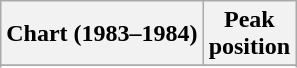<table class="wikitable sortable plainrowheaders" style="text-align:center">
<tr>
<th scope="col">Chart (1983–1984)</th>
<th scope="col">Peak<br> position</th>
</tr>
<tr>
</tr>
<tr>
</tr>
<tr>
</tr>
<tr>
</tr>
</table>
